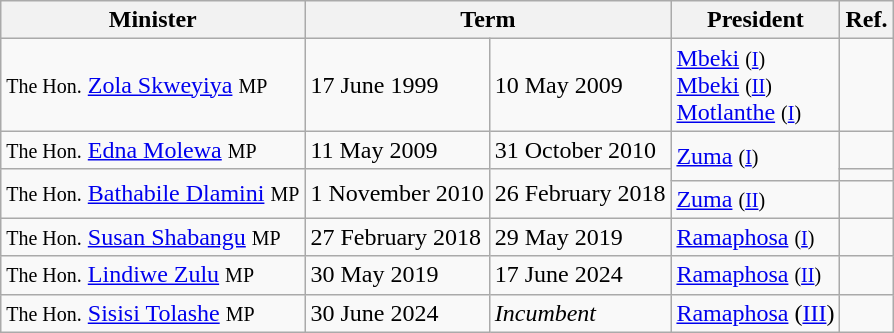<table class="wikitable">
<tr>
<th>Minister</th>
<th colspan="2">Term</th>
<th>President</th>
<th>Ref.</th>
</tr>
<tr>
<td><small>The Hon.</small> <a href='#'>Zola Skweyiya</a> <small>MP</small></td>
<td>17 June 1999</td>
<td>10 May 2009</td>
<td><a href='#'>Mbeki</a> <small>(<a href='#'>I</a>)</small><br><a href='#'>Mbeki</a> <small>(<a href='#'>II</a>)</small><br><a href='#'>Motlanthe</a> <small>(<a href='#'>I</a>)</small></td>
<td></td>
</tr>
<tr>
<td><small>The Hon.</small> <a href='#'>Edna Molewa</a> <small>MP</small></td>
<td>11 May 2009</td>
<td>31 October 2010</td>
<td rowspan="2"><a href='#'>Zuma</a> <small>(<a href='#'>I</a>)</small></td>
<td></td>
</tr>
<tr>
<td rowspan="2"><small>The Hon.</small> <a href='#'>Bathabile Dlamini</a> <small>MP</small></td>
<td rowspan="2">1 November 2010</td>
<td rowspan="2">26 February 2018</td>
<td></td>
</tr>
<tr>
<td><a href='#'>Zuma</a> <small>(<a href='#'>II</a>)</small></td>
<td></td>
</tr>
<tr>
<td><small>The Hon.</small> <a href='#'>Susan Shabangu</a> <small>MP</small></td>
<td>27 February 2018</td>
<td>29 May 2019</td>
<td><a href='#'>Ramaphosa</a> <small>(<a href='#'>I</a>)</small></td>
<td></td>
</tr>
<tr>
<td><small>The Hon.</small> <a href='#'>Lindiwe Zulu</a> <small>MP</small></td>
<td>30 May 2019</td>
<td>17 June 2024</td>
<td><a href='#'>Ramaphosa</a> <small>(<a href='#'>II</a>)</small></td>
<td></td>
</tr>
<tr>
<td><small>The Hon.</small> <a href='#'>Sisisi Tolashe</a> <small>MP</small></td>
<td>30 June 2024</td>
<td><em>Incumbent</em></td>
<td><a href='#'>Ramaphosa</a> (<a href='#'>III</a>)</td>
<td></td>
</tr>
</table>
